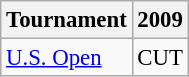<table class="wikitable" style="font-size:95%;text-align:center;">
<tr>
<th>Tournament</th>
<th>2009</th>
</tr>
<tr>
<td align=left><a href='#'>U.S. Open</a></td>
<td>CUT</td>
</tr>
</table>
